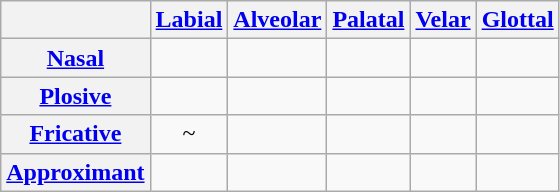<table class="wikitable" style="text-align:center;">
<tr>
<th></th>
<th><a href='#'>Labial</a></th>
<th><a href='#'>Alveolar</a></th>
<th><a href='#'>Palatal</a></th>
<th><a href='#'>Velar</a></th>
<th><a href='#'>Glottal</a></th>
</tr>
<tr>
<th><a href='#'>Nasal</a></th>
<td></td>
<td></td>
<td></td>
<td></td>
<td></td>
</tr>
<tr>
<th><a href='#'>Plosive</a></th>
<td></td>
<td></td>
<td></td>
<td></td>
<td></td>
</tr>
<tr>
<th><a href='#'>Fricative</a></th>
<td>~</td>
<td></td>
<td></td>
<td></td>
<td></td>
</tr>
<tr>
<th><a href='#'>Approximant</a></th>
<td></td>
<td></td>
<td></td>
<td></td>
<td></td>
</tr>
</table>
